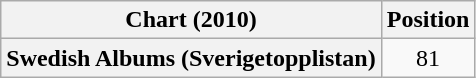<table class="wikitable plainrowheaders" style="text-align:center">
<tr>
<th scope="col">Chart (2010)</th>
<th scope="col">Position</th>
</tr>
<tr>
<th scope="row">Swedish Albums (Sverigetopplistan)</th>
<td>81</td>
</tr>
</table>
